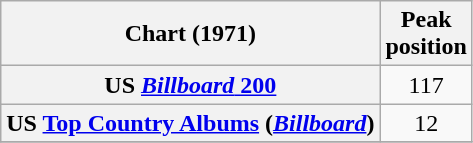<table class="wikitable plainrowheaders" style="text-align:center">
<tr>
<th scope="col">Chart (1971)</th>
<th scope="col">Peak<br>position</th>
</tr>
<tr>
<th scope="row">US <a href='#'><em>Billboard</em> 200</a></th>
<td align="center">117</td>
</tr>
<tr>
<th scope="row">US <a href='#'>Top Country Albums</a> (<em><a href='#'>Billboard</a></em>)</th>
<td align="center">12</td>
</tr>
<tr>
</tr>
</table>
